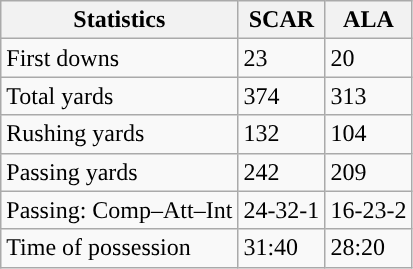<table class="wikitable" style="float: left;">
<tr>
<th>Statistics</th>
<th>SCAR</th>
<th>ALA</th>
</tr>
<tr>
<td>First downs</td>
<td>23</td>
<td>20</td>
</tr>
<tr>
<td>Total yards</td>
<td>374</td>
<td>313</td>
</tr>
<tr>
<td>Rushing yards</td>
<td>132</td>
<td>104</td>
</tr>
<tr>
<td>Passing yards</td>
<td>242</td>
<td>209</td>
</tr>
<tr>
<td>Passing: Comp–Att–Int</td>
<td>24-32-1</td>
<td>16-23-2</td>
</tr>
<tr>
<td>Time of possession</td>
<td>31:40</td>
<td>28:20</td>
</tr>
</table>
